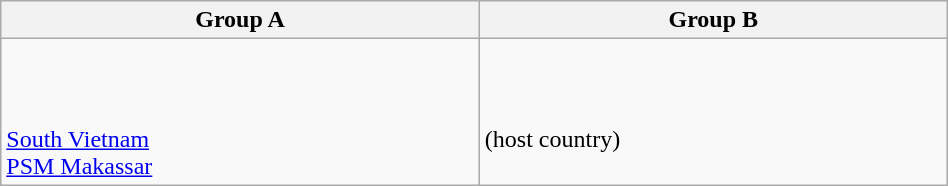<table class="wikitable" width=50%>
<tr>
<th width=5%>Group A</th>
<th width=5%>Group B</th>
</tr>
<tr>
<td><br> <br>
 <br>
 <a href='#'>South Vietnam</a> <br>
 <a href='#'>PSM Makassar</a> <br></td>
<td><br>  <br>
 <br>
 (host country)<br>
 <br></td>
</tr>
</table>
